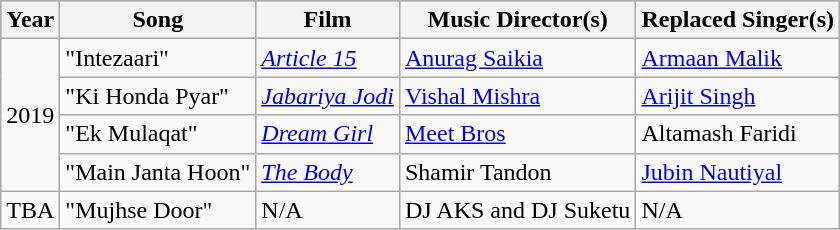<table class="wikitable">
<tr style="background:#b0c4de; text-align:center;">
<th>Year</th>
<th>Song</th>
<th>Film</th>
<th>Music Director(s)</th>
<th>Replaced Singer(s)</th>
</tr>
<tr>
<td rowspan=4>2019</td>
<td>"Intezaari"</td>
<td><a href='#'><em>Article 15</em></a></td>
<td><a href='#'>Anurag Saikia</a></td>
<td><a href='#'>Armaan Malik</a></td>
</tr>
<tr>
<td>"Ki Honda Pyar"</td>
<td><em><a href='#'>Jabariya Jodi</a></em></td>
<td><a href='#'>Vishal Mishra</a></td>
<td><a href='#'>Arijit Singh</a></td>
</tr>
<tr>
<td>"Ek Mulaqat"</td>
<td><a href='#'><em>Dream Girl</em></a></td>
<td><a href='#'>Meet Bros</a></td>
<td>Altamash Faridi</td>
</tr>
<tr>
<td>"Main Janta Hoon"</td>
<td><a href='#'><em>The Body</em></a></td>
<td>Shamir Tandon</td>
<td><a href='#'>Jubin Nautiyal</a></td>
</tr>
<tr>
<td>TBA</td>
<td>"Mujhse Door"</td>
<td>N/A</td>
<td>DJ AKS and DJ Suketu</td>
<td>N/A</td>
</tr>
</table>
